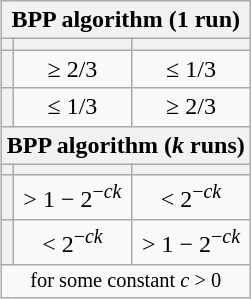<table class="wikitable" style="float:right; clear:right; text-align:center; margin-left:1em;">
<tr>
<th colspan="3">BPP algorithm (1 run)</th>
</tr>
<tr>
<th></th>
<th></th>
<th></th>
</tr>
<tr>
<th></th>
<td>≥ 2/3</td>
<td>≤ 1/3</td>
</tr>
<tr>
<th></th>
<td>≤ 1/3</td>
<td>≥ 2/3</td>
</tr>
<tr>
<th colspan="3">BPP algorithm (<em>k</em> runs)</th>
</tr>
<tr>
<th></th>
<th></th>
<th></th>
</tr>
<tr>
<th></th>
<td>> 1 − 2<sup>−<em>ck</em></sup></td>
<td>< 2<sup>−<em>ck</em></sup></td>
</tr>
<tr>
<th></th>
<td>< 2<sup>−<em>ck</em></sup></td>
<td>> 1 − 2<sup>−<em>ck</em></sup></td>
</tr>
<tr>
<td colspan="3" style="font-size:85%">for some constant <em>c</em> > 0</td>
</tr>
</table>
